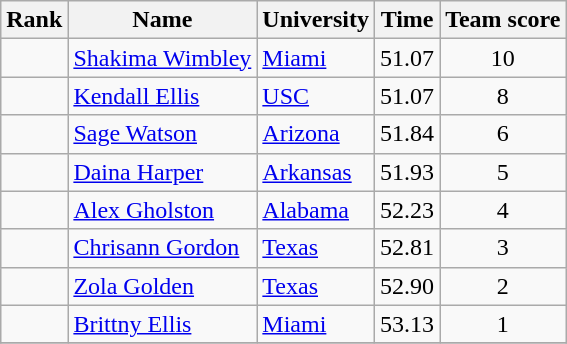<table class="wikitable sortable" style="text-align:center">
<tr>
<th>Rank</th>
<th>Name</th>
<th>University</th>
<th>Time</th>
<th>Team score</th>
</tr>
<tr>
<td></td>
<td align=left><a href='#'>Shakima Wimbley</a></td>
<td align=left><a href='#'>Miami</a></td>
<td>51.07</td>
<td>10</td>
</tr>
<tr>
<td></td>
<td align=left><a href='#'>Kendall Ellis</a></td>
<td align=left><a href='#'>USC</a></td>
<td>51.07</td>
<td>8</td>
</tr>
<tr>
<td></td>
<td align=left><a href='#'>Sage Watson</a> </td>
<td align=left><a href='#'>Arizona</a></td>
<td>51.84</td>
<td>6</td>
</tr>
<tr>
<td></td>
<td align=left><a href='#'>Daina Harper</a></td>
<td align=left><a href='#'>Arkansas</a></td>
<td>51.93</td>
<td>5</td>
</tr>
<tr>
<td></td>
<td align=left><a href='#'>Alex Gholston</a></td>
<td align=left><a href='#'>Alabama</a></td>
<td>52.23</td>
<td>4</td>
</tr>
<tr>
<td></td>
<td align=left><a href='#'>Chrisann Gordon</a> </td>
<td align=left><a href='#'>Texas</a></td>
<td>52.81</td>
<td>3</td>
</tr>
<tr>
<td></td>
<td align=left><a href='#'>Zola Golden</a></td>
<td align=left><a href='#'>Texas</a></td>
<td>52.90</td>
<td>2</td>
</tr>
<tr>
<td></td>
<td align=left><a href='#'>Brittny Ellis</a></td>
<td align=left><a href='#'>Miami</a></td>
<td>53.13</td>
<td>1</td>
</tr>
<tr>
</tr>
</table>
